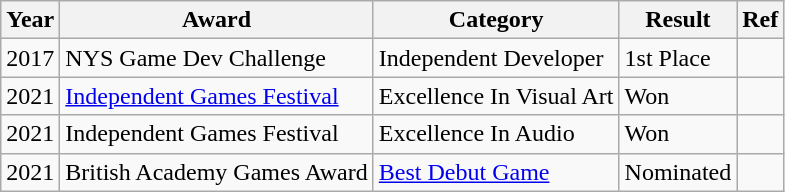<table class="wikitable">
<tr>
<th>Year</th>
<th>Award</th>
<th>Category</th>
<th>Result</th>
<th>Ref</th>
</tr>
<tr>
<td>2017</td>
<td>NYS Game Dev Challenge</td>
<td>Independent Developer</td>
<td>1st Place</td>
<td></td>
</tr>
<tr>
<td>2021</td>
<td><a href='#'>Independent Games Festival</a></td>
<td>Excellence In Visual Art</td>
<td>Won</td>
<td></td>
</tr>
<tr>
<td>2021</td>
<td>Independent Games Festival</td>
<td>Excellence In Audio</td>
<td>Won</td>
<td></td>
</tr>
<tr>
<td>2021</td>
<td>British Academy Games Award</td>
<td><a href='#'>Best Debut Game</a></td>
<td>Nominated</td>
<td></td>
</tr>
</table>
